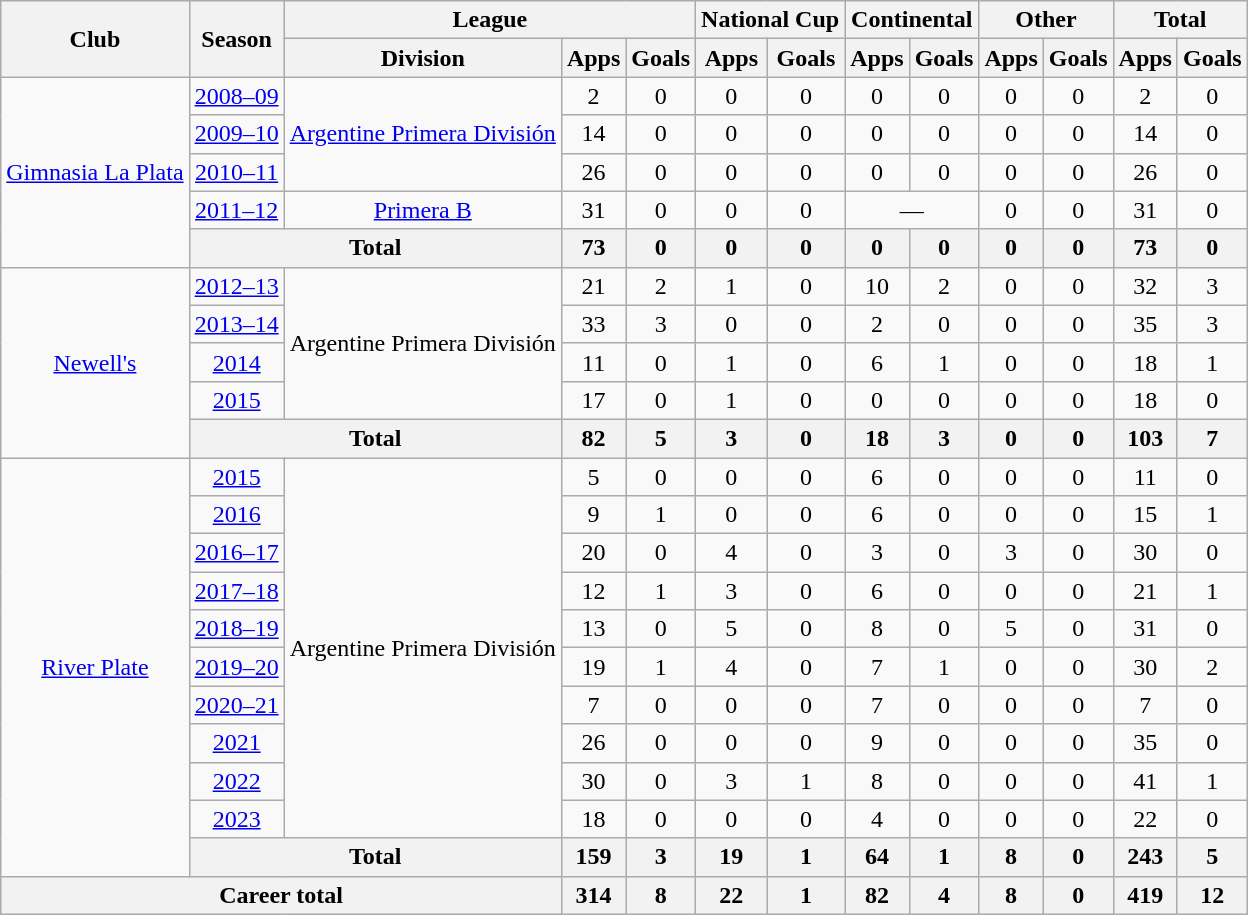<table class="wikitable" style="text-align:center">
<tr>
<th rowspan="2">Club</th>
<th rowspan="2">Season</th>
<th colspan="3">League</th>
<th colspan="2">National Cup</th>
<th colspan="2">Continental</th>
<th colspan="2">Other</th>
<th colspan="2">Total</th>
</tr>
<tr>
<th>Division</th>
<th>Apps</th>
<th>Goals</th>
<th>Apps</th>
<th>Goals</th>
<th>Apps</th>
<th>Goals</th>
<th>Apps</th>
<th>Goals</th>
<th>Apps</th>
<th>Goals</th>
</tr>
<tr>
<td rowspan="5"><a href='#'>Gimnasia La Plata</a></td>
<td><a href='#'>2008–09</a></td>
<td rowspan="3"><a href='#'>Argentine Primera División</a></td>
<td>2</td>
<td>0</td>
<td>0</td>
<td>0</td>
<td>0</td>
<td>0</td>
<td>0</td>
<td>0</td>
<td>2</td>
<td>0</td>
</tr>
<tr>
<td><a href='#'>2009–10</a></td>
<td>14</td>
<td>0</td>
<td>0</td>
<td>0</td>
<td>0</td>
<td>0</td>
<td>0</td>
<td>0</td>
<td>14</td>
<td>0</td>
</tr>
<tr>
<td><a href='#'>2010–11</a></td>
<td>26</td>
<td>0</td>
<td>0</td>
<td>0</td>
<td>0</td>
<td>0</td>
<td>0</td>
<td>0</td>
<td>26</td>
<td>0</td>
</tr>
<tr>
<td><a href='#'>2011–12</a></td>
<td><a href='#'>Primera B</a></td>
<td>31</td>
<td>0</td>
<td>0</td>
<td>0</td>
<td colspan="2">—</td>
<td>0</td>
<td>0</td>
<td>31</td>
<td>0</td>
</tr>
<tr>
<th colspan="2">Total</th>
<th>73</th>
<th>0</th>
<th>0</th>
<th>0</th>
<th>0</th>
<th>0</th>
<th>0</th>
<th>0</th>
<th>73</th>
<th>0</th>
</tr>
<tr>
<td rowspan="5"><a href='#'>Newell's</a></td>
<td><a href='#'>2012–13</a></td>
<td rowspan="4">Argentine Primera División</td>
<td>21</td>
<td>2</td>
<td>1</td>
<td>0</td>
<td>10</td>
<td>2</td>
<td>0</td>
<td>0</td>
<td>32</td>
<td>3</td>
</tr>
<tr>
<td><a href='#'>2013–14</a></td>
<td>33</td>
<td>3</td>
<td>0</td>
<td>0</td>
<td>2</td>
<td>0</td>
<td>0</td>
<td>0</td>
<td>35</td>
<td>3</td>
</tr>
<tr>
<td><a href='#'>2014</a></td>
<td>11</td>
<td>0</td>
<td>1</td>
<td>0</td>
<td>6</td>
<td>1</td>
<td>0</td>
<td>0</td>
<td>18</td>
<td>1</td>
</tr>
<tr>
<td><a href='#'>2015</a></td>
<td>17</td>
<td>0</td>
<td>1</td>
<td>0</td>
<td>0</td>
<td>0</td>
<td>0</td>
<td>0</td>
<td>18</td>
<td>0</td>
</tr>
<tr>
<th colspan="2">Total</th>
<th>82</th>
<th>5</th>
<th>3</th>
<th>0</th>
<th>18</th>
<th>3</th>
<th>0</th>
<th>0</th>
<th>103</th>
<th>7</th>
</tr>
<tr>
<td rowspan="11"><a href='#'>River Plate</a></td>
<td><a href='#'>2015</a></td>
<td rowspan="10">Argentine Primera División</td>
<td>5</td>
<td>0</td>
<td>0</td>
<td>0</td>
<td>6</td>
<td>0</td>
<td>0</td>
<td>0</td>
<td>11</td>
<td>0</td>
</tr>
<tr>
<td><a href='#'>2016</a></td>
<td>9</td>
<td>1</td>
<td>0</td>
<td>0</td>
<td>6</td>
<td>0</td>
<td>0</td>
<td>0</td>
<td>15</td>
<td>1</td>
</tr>
<tr>
<td><a href='#'>2016–17</a></td>
<td>20</td>
<td>0</td>
<td>4</td>
<td>0</td>
<td>3</td>
<td>0</td>
<td>3</td>
<td>0</td>
<td>30</td>
<td>0</td>
</tr>
<tr>
<td><a href='#'>2017–18</a></td>
<td>12</td>
<td>1</td>
<td>3</td>
<td>0</td>
<td>6</td>
<td>0</td>
<td>0</td>
<td>0</td>
<td>21</td>
<td>1</td>
</tr>
<tr>
<td><a href='#'>2018–19</a></td>
<td>13</td>
<td>0</td>
<td>5</td>
<td>0</td>
<td>8</td>
<td>0</td>
<td>5</td>
<td>0</td>
<td>31</td>
<td>0</td>
</tr>
<tr>
<td><a href='#'>2019–20</a></td>
<td>19</td>
<td>1</td>
<td>4</td>
<td>0</td>
<td>7</td>
<td>1</td>
<td>0</td>
<td>0</td>
<td>30</td>
<td>2</td>
</tr>
<tr>
<td><a href='#'>2020–21</a></td>
<td>7</td>
<td>0</td>
<td>0</td>
<td>0</td>
<td>7</td>
<td>0</td>
<td>0</td>
<td>0</td>
<td>7</td>
<td>0</td>
</tr>
<tr>
<td><a href='#'>2021</a></td>
<td>26</td>
<td>0</td>
<td>0</td>
<td>0</td>
<td>9</td>
<td>0</td>
<td>0</td>
<td>0</td>
<td>35</td>
<td>0</td>
</tr>
<tr>
<td><a href='#'>2022</a></td>
<td>30</td>
<td>0</td>
<td>3</td>
<td>1</td>
<td>8</td>
<td>0</td>
<td>0</td>
<td>0</td>
<td>41</td>
<td>1</td>
</tr>
<tr>
<td><a href='#'>2023</a></td>
<td>18</td>
<td>0</td>
<td>0</td>
<td>0</td>
<td>4</td>
<td>0</td>
<td>0</td>
<td>0</td>
<td>22</td>
<td>0</td>
</tr>
<tr>
<th colspan="2">Total</th>
<th>159</th>
<th>3</th>
<th>19</th>
<th>1</th>
<th>64</th>
<th>1</th>
<th>8</th>
<th>0</th>
<th>243</th>
<th>5</th>
</tr>
<tr>
<th colspan="3">Career total</th>
<th>314</th>
<th>8</th>
<th>22</th>
<th>1</th>
<th>82</th>
<th>4</th>
<th>8</th>
<th>0</th>
<th>419</th>
<th>12</th>
</tr>
</table>
